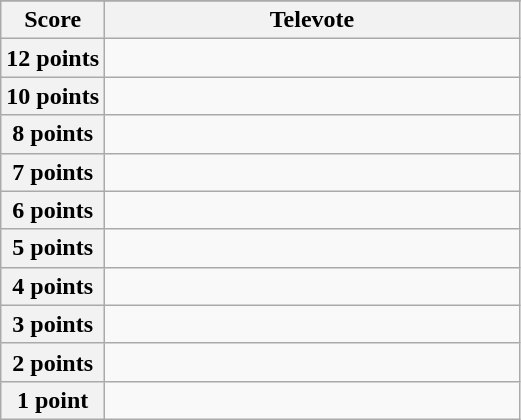<table class="wikitable">
<tr>
</tr>
<tr>
<th scope="col" width="20%">Score</th>
<th scope="col" width="80%">Televote</th>
</tr>
<tr>
<th scope="row">12 points</th>
<td></td>
</tr>
<tr>
<th scope="row">10 points</th>
<td></td>
</tr>
<tr>
<th scope="row">8 points</th>
<td></td>
</tr>
<tr>
<th scope="row">7 points</th>
<td></td>
</tr>
<tr>
<th scope="row">6 points</th>
<td></td>
</tr>
<tr>
<th scope="row">5 points</th>
<td></td>
</tr>
<tr>
<th scope="row">4 points</th>
<td></td>
</tr>
<tr>
<th scope="row">3 points</th>
<td></td>
</tr>
<tr>
<th scope="row">2 points</th>
<td></td>
</tr>
<tr>
<th scope="row">1 point</th>
<td></td>
</tr>
</table>
